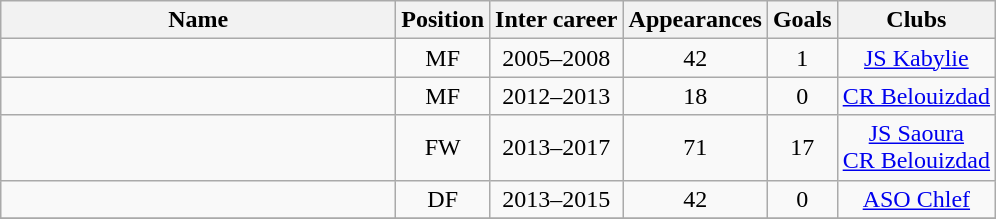<table class="wikitable sortable" style="text-align: center;">
<tr>
<th style="width:16em">Name</th>
<th>Position</th>
<th>Inter career</th>
<th>Appearances</th>
<th>Goals</th>
<th>Clubs</th>
</tr>
<tr>
<td align="left"></td>
<td>MF</td>
<td>2005–2008</td>
<td>42</td>
<td>1</td>
<td><a href='#'>JS Kabylie</a></td>
</tr>
<tr>
<td align="left"></td>
<td>MF</td>
<td>2012–2013</td>
<td>18</td>
<td>0</td>
<td><a href='#'>CR Belouizdad</a></td>
</tr>
<tr>
<td align="left"></td>
<td>FW</td>
<td>2013–2017</td>
<td>71</td>
<td>17</td>
<td><a href='#'>JS Saoura</a><br><a href='#'>CR Belouizdad</a></td>
</tr>
<tr>
<td align="left"></td>
<td>DF</td>
<td>2013–2015</td>
<td>42</td>
<td>0</td>
<td><a href='#'>ASO Chlef</a></td>
</tr>
<tr>
</tr>
</table>
